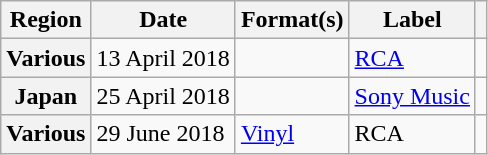<table class="wikitable plainrowheaders">
<tr>
<th scope="col">Region</th>
<th scope="col">Date</th>
<th scope="col">Format(s)</th>
<th scope="col">Label</th>
<th scope="col"></th>
</tr>
<tr>
<th scope="row">Various</th>
<td>13 April 2018</td>
<td></td>
<td><a href='#'>RCA</a></td>
<td style="text-align:center;"></td>
</tr>
<tr>
<th scope="row">Japan</th>
<td>25 April 2018</td>
<td></td>
<td><a href='#'>Sony Music</a></td>
<td style="text-align:center;"></td>
</tr>
<tr>
<th scope="row">Various</th>
<td>29 June 2018</td>
<td><a href='#'>Vinyl</a></td>
<td>RCA</td>
<td style="text-align:center;"></td>
</tr>
</table>
